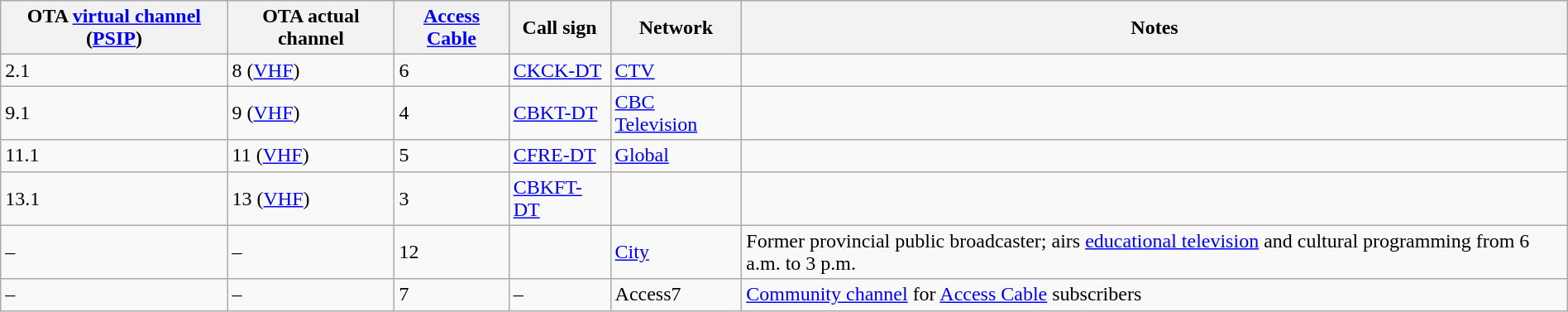<table class="wikitable sortable" width="100%">
<tr>
<th>OTA <a href='#'>virtual channel</a> (<a href='#'>PSIP</a>)</th>
<th>OTA actual channel</th>
<th><a href='#'>Access Cable</a></th>
<th>Call sign</th>
<th>Network</th>
<th>Notes</th>
</tr>
<tr>
<td>2.1</td>
<td>8 (<a href='#'>VHF</a>)</td>
<td>6</td>
<td><a href='#'>CKCK-DT</a></td>
<td><a href='#'>CTV</a></td>
<td></td>
</tr>
<tr>
<td>9.1</td>
<td>9 (<a href='#'>VHF</a>)</td>
<td>4</td>
<td><a href='#'>CBKT-DT</a></td>
<td><a href='#'>CBC Television</a></td>
<td></td>
</tr>
<tr>
<td>11.1</td>
<td>11 (<a href='#'>VHF</a>)</td>
<td>5</td>
<td><a href='#'>CFRE-DT</a></td>
<td><a href='#'>Global</a></td>
<td></td>
</tr>
<tr>
<td>13.1</td>
<td>13 (<a href='#'>VHF</a>)</td>
<td>3</td>
<td><a href='#'>CBKFT-DT</a></td>
<td></td>
<td></td>
</tr>
<tr>
<td>–</td>
<td>–</td>
<td>12</td>
<td></td>
<td><a href='#'>City</a></td>
<td>Former provincial public broadcaster; airs <a href='#'>educational television</a> and cultural programming from 6 a.m. to 3 p.m.</td>
</tr>
<tr>
<td>–</td>
<td>–</td>
<td>7</td>
<td>–</td>
<td>Access7</td>
<td><a href='#'>Community channel</a> for <a href='#'>Access Cable</a> subscribers</td>
</tr>
</table>
